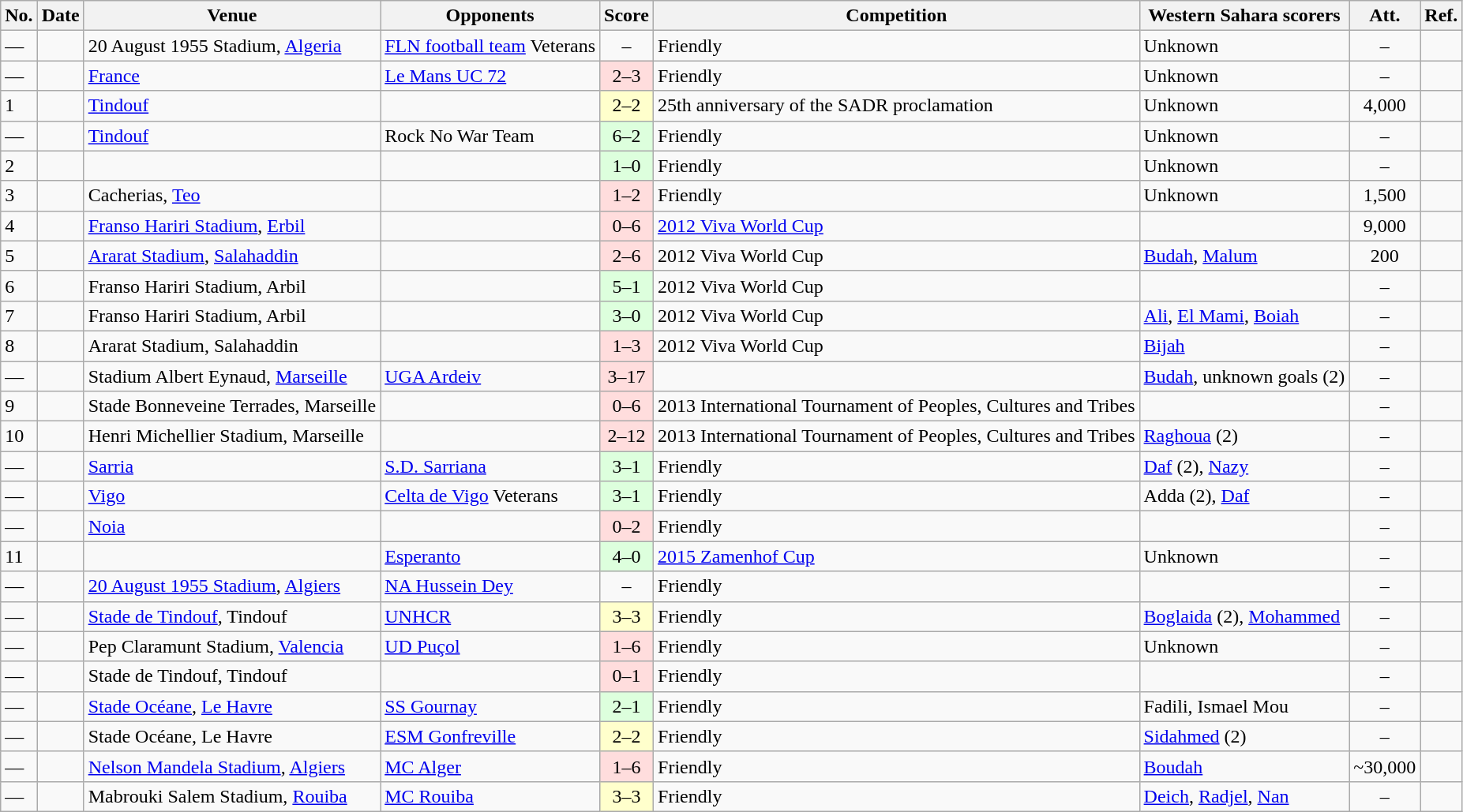<table class="wikitable sortable">
<tr>
<th>No.</th>
<th>Date</th>
<th>Venue</th>
<th>Opponents</th>
<th>Score</th>
<th>Competition</th>
<th class=unsortable>Western Sahara scorers</th>
<th>Att.</th>
<th>Ref.</th>
</tr>
<tr>
<td>—</td>
<td></td>
<td>20 August 1955 Stadium, <a href='#'>Algeria</a></td>
<td> <a href='#'>FLN football team</a> Veterans</td>
<td align=center>–</td>
<td>Friendly</td>
<td>Unknown</td>
<td align=center>–</td>
<td></td>
</tr>
<tr>
<td>—</td>
<td></td>
<td><a href='#'>France</a></td>
<td> <a href='#'>Le Mans UC 72</a></td>
<td align=center bgcolor=#ffdddd>2–3</td>
<td>Friendly</td>
<td>Unknown</td>
<td align=center>–</td>
<td></td>
</tr>
<tr>
<td>1</td>
<td></td>
<td><a href='#'>Tindouf</a></td>
<td></td>
<td align=center bgcolor=#ffffcc>2–2</td>
<td>25th anniversary of the SADR proclamation</td>
<td>Unknown</td>
<td align=center>4,000</td>
<td></td>
</tr>
<tr>
<td>—</td>
<td></td>
<td><a href='#'>Tindouf</a></td>
<td> Rock No War Team</td>
<td align=center bgcolor=#ddffdd>6–2</td>
<td>Friendly</td>
<td>Unknown</td>
<td align=center>–</td>
<td></td>
</tr>
<tr>
<td>2</td>
<td></td>
<td></td>
<td></td>
<td align=center bgcolor=#ddffdd>1–0</td>
<td>Friendly</td>
<td>Unknown</td>
<td align=center>–</td>
<td></td>
</tr>
<tr>
<td>3</td>
<td></td>
<td>Cacherias, <a href='#'>Teo</a></td>
<td></td>
<td align=center bgcolor=#ffdddd>1–2</td>
<td>Friendly</td>
<td>Unknown</td>
<td align=center>1,500</td>
<td></td>
</tr>
<tr>
<td>4</td>
<td></td>
<td><a href='#'>Franso Hariri Stadium</a>, <a href='#'>Erbil</a></td>
<td></td>
<td align=center bgcolor=#ffdddd>0–6</td>
<td><a href='#'>2012 Viva World Cup</a></td>
<td></td>
<td align=center>9,000</td>
<td></td>
</tr>
<tr>
<td>5</td>
<td></td>
<td><a href='#'>Ararat Stadium</a>, <a href='#'>Salahaddin</a></td>
<td></td>
<td align=center bgcolor=#ffdddd>2–6</td>
<td>2012 Viva World Cup</td>
<td><a href='#'>Budah</a>, <a href='#'>Malum</a></td>
<td align=center>200</td>
<td></td>
</tr>
<tr>
<td>6</td>
<td></td>
<td>Franso Hariri Stadium, Arbil</td>
<td></td>
<td align=center bgcolor=#ddffdd>5–1</td>
<td>2012 Viva World Cup</td>
<td></td>
<td align=center>–</td>
<td></td>
</tr>
<tr>
<td>7</td>
<td></td>
<td>Franso Hariri Stadium, Arbil</td>
<td></td>
<td align=center bgcolor=#ddffdd>3–0</td>
<td>2012 Viva World Cup</td>
<td><a href='#'>Ali</a>, <a href='#'>El Mami</a>, <a href='#'>Boiah</a></td>
<td align=center>–</td>
<td></td>
</tr>
<tr>
<td>8</td>
<td></td>
<td>Ararat Stadium, Salahaddin</td>
<td></td>
<td align=center bgcolor=#ffdddd>1–3</td>
<td>2012 Viva World Cup</td>
<td><a href='#'>Bijah</a></td>
<td align=center>–</td>
<td></td>
</tr>
<tr>
<td>—</td>
<td></td>
<td>Stadium Albert Eynaud, <a href='#'>Marseille</a></td>
<td> <a href='#'>UGA Ardeiv</a></td>
<td align=center bgcolor=#ffdddd>3–17</td>
<td></td>
<td><a href='#'>Budah</a>, unknown goals (2)</td>
<td align=center>–</td>
<td></td>
</tr>
<tr>
<td>9</td>
<td></td>
<td>Stade Bonneveine Terrades, Marseille</td>
<td></td>
<td align=center bgcolor=#ffdddd>0–6</td>
<td>2013 International Tournament of Peoples, Cultures and Tribes</td>
<td></td>
<td align=center>–</td>
<td></td>
</tr>
<tr>
<td>10</td>
<td></td>
<td>Henri Michellier Stadium, Marseille</td>
<td></td>
<td align=center bgcolor=#ffdddd>2–12</td>
<td>2013 International Tournament of Peoples, Cultures and Tribes</td>
<td><a href='#'>Raghoua</a> (2)</td>
<td align=center>–</td>
<td></td>
</tr>
<tr>
<td>—</td>
<td></td>
<td><a href='#'>Sarria</a></td>
<td> <a href='#'>S.D. Sarriana</a></td>
<td align=center bgcolor=#ddffdd>3–1</td>
<td>Friendly</td>
<td><a href='#'>Daf</a> (2), <a href='#'>Nazy</a></td>
<td align=center>–</td>
<td></td>
</tr>
<tr>
<td>—</td>
<td></td>
<td><a href='#'>Vigo</a></td>
<td> <a href='#'>Celta de Vigo</a> Veterans</td>
<td align=center bgcolor=#ddffdd>3–1</td>
<td>Friendly</td>
<td>Adda (2), <a href='#'>Daf</a></td>
<td align=center>–</td>
<td></td>
</tr>
<tr>
<td>—</td>
<td></td>
<td><a href='#'>Noia</a></td>
<td></td>
<td align=center bgcolor=#ffdddd>0–2</td>
<td>Friendly</td>
<td></td>
<td align=center>–</td>
<td></td>
</tr>
<tr>
<td>11</td>
<td></td>
<td></td>
<td> <a href='#'>Esperanto</a></td>
<td align=center bgcolor=#ddffdd>4–0</td>
<td><a href='#'>2015 Zamenhof Cup</a></td>
<td>Unknown</td>
<td align=center>–</td>
<td></td>
</tr>
<tr>
<td>—</td>
<td></td>
<td><a href='#'>20 August 1955 Stadium</a>, <a href='#'>Algiers</a></td>
<td> <a href='#'>NA Hussein Dey</a></td>
<td align=center>–</td>
<td>Friendly</td>
<td></td>
<td align=center>–</td>
<td></td>
</tr>
<tr>
<td>—</td>
<td></td>
<td><a href='#'>Stade de Tindouf</a>, Tindouf</td>
<td> <a href='#'>UNHCR</a></td>
<td align=center bgcolor=#ffffcc>3–3</td>
<td>Friendly</td>
<td><a href='#'>Boglaida</a> (2), <a href='#'>Mohammed</a></td>
<td align=center>–</td>
<td></td>
</tr>
<tr>
<td>—</td>
<td></td>
<td>Pep Claramunt Stadium, <a href='#'>Valencia</a></td>
<td> <a href='#'>UD Puçol</a></td>
<td align=center bgcolor=#ffdddd>1–6</td>
<td>Friendly</td>
<td>Unknown</td>
<td align=center>–</td>
<td></td>
</tr>
<tr>
<td>—</td>
<td></td>
<td>Stade de Tindouf, Tindouf</td>
<td></td>
<td align=center bgcolor=#ffdddd>0–1</td>
<td>Friendly</td>
<td></td>
<td align=center>–</td>
<td></td>
</tr>
<tr>
<td>—</td>
<td></td>
<td><a href='#'>Stade Océane</a>, <a href='#'>Le Havre</a></td>
<td> <a href='#'>SS Gournay</a></td>
<td align=center bgcolor=#ddffdd>2–1</td>
<td>Friendly</td>
<td>Fadili, Ismael Mou</td>
<td align=center>–</td>
<td></td>
</tr>
<tr>
<td>—</td>
<td></td>
<td>Stade Océane, Le Havre</td>
<td> <a href='#'>ESM Gonfreville</a></td>
<td align=center bgcolor=#ffffcc>2–2</td>
<td>Friendly</td>
<td><a href='#'>Sidahmed</a> (2)</td>
<td align=center>–</td>
<td></td>
</tr>
<tr>
<td>—</td>
<td></td>
<td><a href='#'>Nelson Mandela Stadium</a>, <a href='#'>Algiers</a></td>
<td> <a href='#'>MC Alger</a></td>
<td align=center bgcolor=#ffdddd>1–6</td>
<td>Friendly</td>
<td><a href='#'>Boudah</a></td>
<td align=center>~30,000</td>
<td></td>
</tr>
<tr>
<td>—</td>
<td></td>
<td>Mabrouki Salem Stadium, <a href='#'>Rouiba</a></td>
<td> <a href='#'>MC Rouiba</a></td>
<td align=center bgcolor=#ffffcc>3–3</td>
<td>Friendly</td>
<td><a href='#'>Deich</a>, <a href='#'>Radjel</a>, <a href='#'>Nan</a></td>
<td align=center>–</td>
<td></td>
</tr>
</table>
